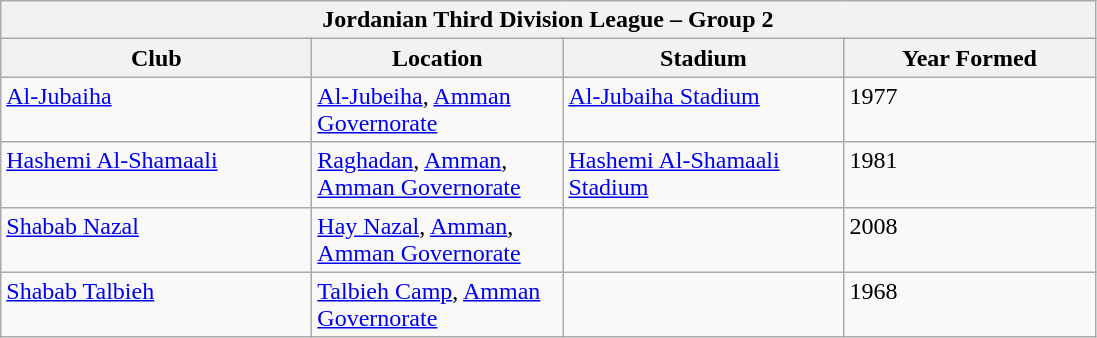<table class="wikitable">
<tr>
<th colspan="4">Jordanian Third Division League – Group 2</th>
</tr>
<tr>
<th style="width:200px;">Club</th>
<th style="width:160px;">Location</th>
<th style="width:180px;">Stadium</th>
<th style="width:160px;">Year Formed</th>
</tr>
<tr style="vertical-align:top;">
<td><a href='#'>Al-Jubaiha</a></td>
<td><a href='#'>Al-Jubeiha</a>, <a href='#'>Amman Governorate</a></td>
<td><a href='#'>Al-Jubaiha Stadium</a></td>
<td>1977</td>
</tr>
<tr style="vertical-align:top;">
<td><a href='#'>Hashemi Al-Shamaali</a></td>
<td><a href='#'>Raghadan</a>, <a href='#'>Amman</a>, <a href='#'>Amman Governorate</a></td>
<td><a href='#'>Hashemi Al-Shamaali Stadium</a></td>
<td>1981</td>
</tr>
<tr style="vertical-align:top;">
<td><a href='#'>Shabab Nazal</a></td>
<td><a href='#'>Hay Nazal</a>, <a href='#'>Amman</a>, <a href='#'>Amman Governorate</a></td>
<td></td>
<td>2008</td>
</tr>
<tr style="vertical-align:top;">
<td><a href='#'>Shabab Talbieh</a></td>
<td><a href='#'>Talbieh Camp</a>, <a href='#'>Amman Governorate</a></td>
<td></td>
<td>1968</td>
</tr>
</table>
